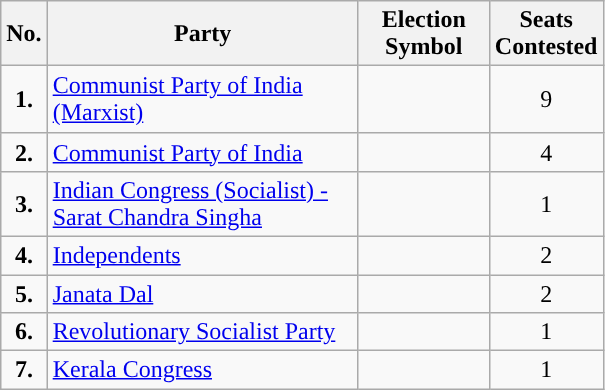<table class="wikitable">
<tr>
<th scope="col" style="width:4px;">No.</th>
<th scope="col" style="width:200px;">Party</th>
<th scope="col" style="width:80px;">Election Symbol</th>
<th scope="col" style="width:60px;">Seats Contested</th>
</tr>
<tr style="height: 45px;">
<td style="text-align:center; background:"><strong>1.</strong></td>
<td><a href='#'>Communist Party of India (Marxist)</a></td>
<td></td>
<td style="text-align:center;">9</td>
</tr>
<tr style="height: 4px;">
<td style="text-align:center; background:"><strong>2.</strong></td>
<td><a href='#'>Communist Party of India</a></td>
<td></td>
<td style="text-align:center;">4</td>
</tr>
<tr>
<td style="text-align:center; background:"><strong>3.</strong></td>
<td><a href='#'>Indian Congress (Socialist) - Sarat Chandra Singha</a></td>
<td style="text-align:center;"></td>
<td style="text-align:center;">1</td>
</tr>
<tr>
<td style="text-align:center; background:"><strong>4.</strong></td>
<td><a href='#'>Independents</a></td>
<td style="text-align:center;"></td>
<td style="text-align:center;">2</td>
</tr>
<tr>
<td style="text-align:center; background:"><strong>5.</strong></td>
<td><a href='#'>Janata Dal</a></td>
<td style="text-align:center;"></td>
<td style="text-align:center;">2</td>
</tr>
<tr>
<td style="text-align:center; background:"><strong>6.</strong></td>
<td><a href='#'>Revolutionary Socialist Party</a></td>
<td style="text-align:center;"></td>
<td style="text-align:center;">1</td>
</tr>
<tr style="height: 4px;">
<td style="text-align:center; background:"><strong>7.</strong></td>
<td><a href='#'>Kerala Congress</a></td>
<td style="text-align:center;"></td>
<td style="text-align:center;">1</td>
</tr>
</table>
